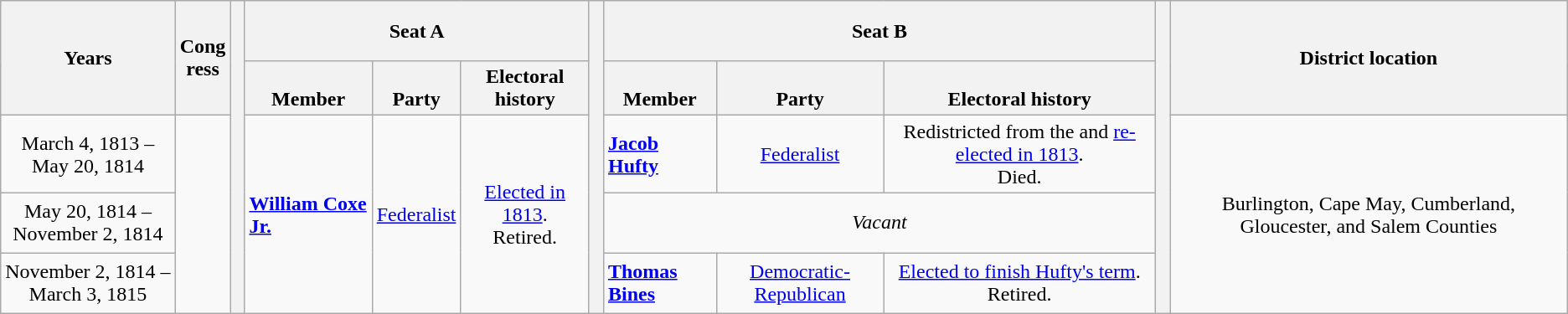<table class=wikitable style="text-align:center">
<tr style="height:3em">
<th rowspan=2>Years</th>
<th rowspan=2>Cong<br>ress</th>
<th rowspan=99> </th>
<th colspan=3>Seat A</th>
<th rowspan=99> </th>
<th colspan=3>Seat B</th>
<th rowspan=99> </th>
<th rowspan=2>District location</th>
</tr>
<tr valign=bottom>
<th>Member<br></th>
<th>Party</th>
<th>Electoral history</th>
<th>Member<br></th>
<th>Party</th>
<th>Electoral history</th>
</tr>
<tr style="height:3em">
<td nowrap>March 4, 1813 –<br>May 20, 1814</td>
<td rowspan=4></td>
<td rowspan=3 align=left><strong><a href='#'>William Coxe Jr.</a></strong><br></td>
<td rowspan=3 ><a href='#'>Federalist</a></td>
<td rowspan=3><a href='#'>Elected in 1813</a>.<br>Retired.</td>
<td align=left><strong><a href='#'>Jacob Hufty</a></strong><br></td>
<td><a href='#'>Federalist</a></td>
<td>Redistricted from the  and <a href='#'>re-elected in 1813</a>.<br>Died.</td>
<td rowspan=3>Burlington, Cape May, Cumberland, Gloucester, and Salem Counties</td>
</tr>
<tr style="height:3em">
<td nowrap>May 20, 1814 –<br>November 2, 1814</td>
<td colspan=3><em>Vacant</em></td>
</tr>
<tr style="height:3em">
<td nowrap>November 2, 1814 –<br>March 3, 1815</td>
<td align=left><strong><a href='#'>Thomas Bines</a></strong><br></td>
<td><a href='#'>Democratic-Republican</a></td>
<td><a href='#'>Elected to finish Hufty's term</a>.<br>Retired.</td>
</tr>
</table>
